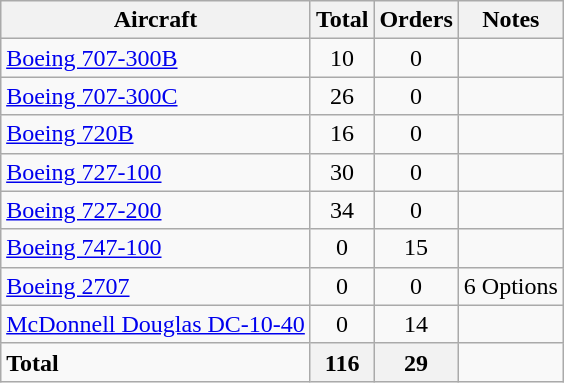<table class="wikitable" style="margin:0.5em auto">
<tr>
<th>Aircraft</th>
<th>Total</th>
<th>Orders</th>
<th>Notes</th>
</tr>
<tr>
<td><a href='#'>Boeing 707-300B</a></td>
<td align="center">10</td>
<td align="center">0</td>
<td></td>
</tr>
<tr>
<td><a href='#'>Boeing 707-300C</a></td>
<td align="center">26</td>
<td align="center">0</td>
<td></td>
</tr>
<tr>
<td><a href='#'>Boeing 720B</a></td>
<td align="center">16</td>
<td align="center">0</td>
<td></td>
</tr>
<tr>
<td><a href='#'>Boeing 727-100</a></td>
<td align="center">30</td>
<td align="center">0</td>
<td></td>
</tr>
<tr>
<td><a href='#'>Boeing 727-200</a></td>
<td align="center">34</td>
<td align="center">0</td>
<td></td>
</tr>
<tr>
<td><a href='#'>Boeing 747-100</a></td>
<td align="center">0</td>
<td align="center">15</td>
<td></td>
</tr>
<tr>
<td><a href='#'>Boeing 2707</a></td>
<td align="center">0</td>
<td align="center">0</td>
<td>6 Options</td>
</tr>
<tr>
<td><a href='#'>McDonnell Douglas DC-10-40</a></td>
<td align="center">0</td>
<td align="center">14</td>
<td></td>
</tr>
<tr>
<td><strong>Total</strong></td>
<th>116</th>
<th>29</th>
<td></td>
</tr>
</table>
